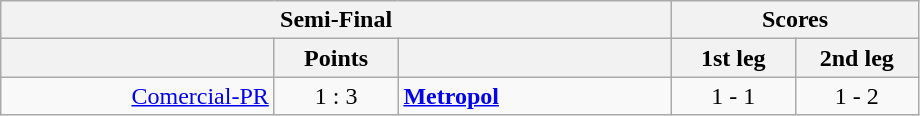<table class="wikitable" style="text-align:center;">
<tr>
<th colspan=3>Semi-Final</th>
<th colspan=3>Scores</th>
</tr>
<tr>
<th width="175"></th>
<th width="75">Points</th>
<th width="175"></th>
<th width="75">1st leg</th>
<th width="75">2nd leg</th>
</tr>
<tr>
<td align=right><a href='#'>Comercial-PR</a></td>
<td>1 : 3</td>
<td align=left><strong><a href='#'>Metropol</a></strong></td>
<td>1 - 1</td>
<td>1 - 2</td>
</tr>
</table>
